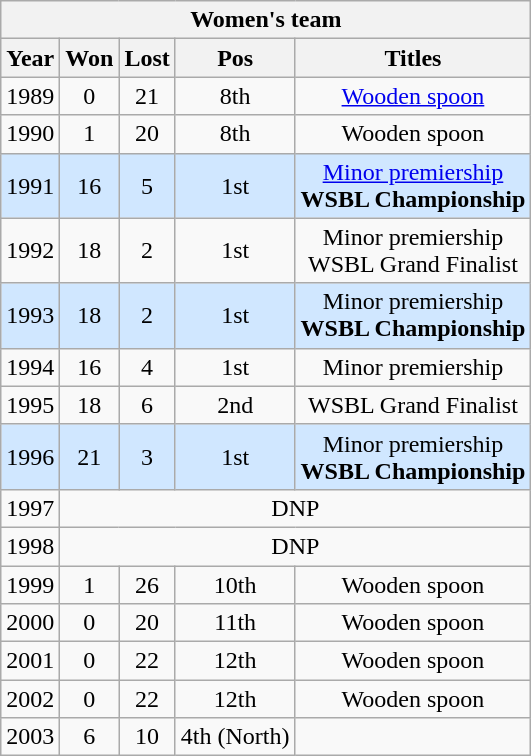<table class="wikitable sortable" style="text-align:center">
<tr>
<th colspan="5">Women's team</th>
</tr>
<tr>
<th>Year</th>
<th>Won</th>
<th>Lost</th>
<th>Pos</th>
<th>Titles</th>
</tr>
<tr>
<td>1989</td>
<td>0</td>
<td>21</td>
<td>8th</td>
<td><a href='#'>Wooden spoon</a></td>
</tr>
<tr>
<td>1990</td>
<td>1</td>
<td>20</td>
<td>8th</td>
<td>Wooden spoon</td>
</tr>
<tr bgcolor="#D0E7FF">
<td>1991</td>
<td>16</td>
<td>5</td>
<td>1st</td>
<td><a href='#'>Minor premiership</a><br><strong>WSBL Championship</strong></td>
</tr>
<tr>
<td>1992</td>
<td>18</td>
<td>2</td>
<td>1st</td>
<td>Minor premiership<br>WSBL Grand Finalist</td>
</tr>
<tr bgcolor="#D0E7FF">
<td>1993</td>
<td>18</td>
<td>2</td>
<td>1st</td>
<td>Minor premiership<br><strong>WSBL Championship</strong></td>
</tr>
<tr>
<td>1994</td>
<td>16</td>
<td>4</td>
<td>1st</td>
<td>Minor premiership</td>
</tr>
<tr>
<td>1995</td>
<td>18</td>
<td>6</td>
<td>2nd</td>
<td>WSBL Grand Finalist</td>
</tr>
<tr bgcolor="#D0E7FF">
<td>1996</td>
<td>21</td>
<td>3</td>
<td>1st</td>
<td>Minor premiership<br><strong>WSBL Championship</strong></td>
</tr>
<tr>
<td>1997</td>
<td colspan="4">DNP</td>
</tr>
<tr>
<td>1998</td>
<td colspan="4">DNP</td>
</tr>
<tr>
<td>1999</td>
<td>1</td>
<td>26</td>
<td>10th</td>
<td>Wooden spoon</td>
</tr>
<tr>
<td>2000</td>
<td>0</td>
<td>20</td>
<td>11th</td>
<td>Wooden spoon</td>
</tr>
<tr>
<td>2001</td>
<td>0</td>
<td>22</td>
<td>12th</td>
<td>Wooden spoon</td>
</tr>
<tr>
<td>2002</td>
<td>0</td>
<td>22</td>
<td>12th</td>
<td>Wooden spoon</td>
</tr>
<tr>
<td>2003</td>
<td>6</td>
<td>10</td>
<td>4th (North)</td>
<td></td>
</tr>
</table>
